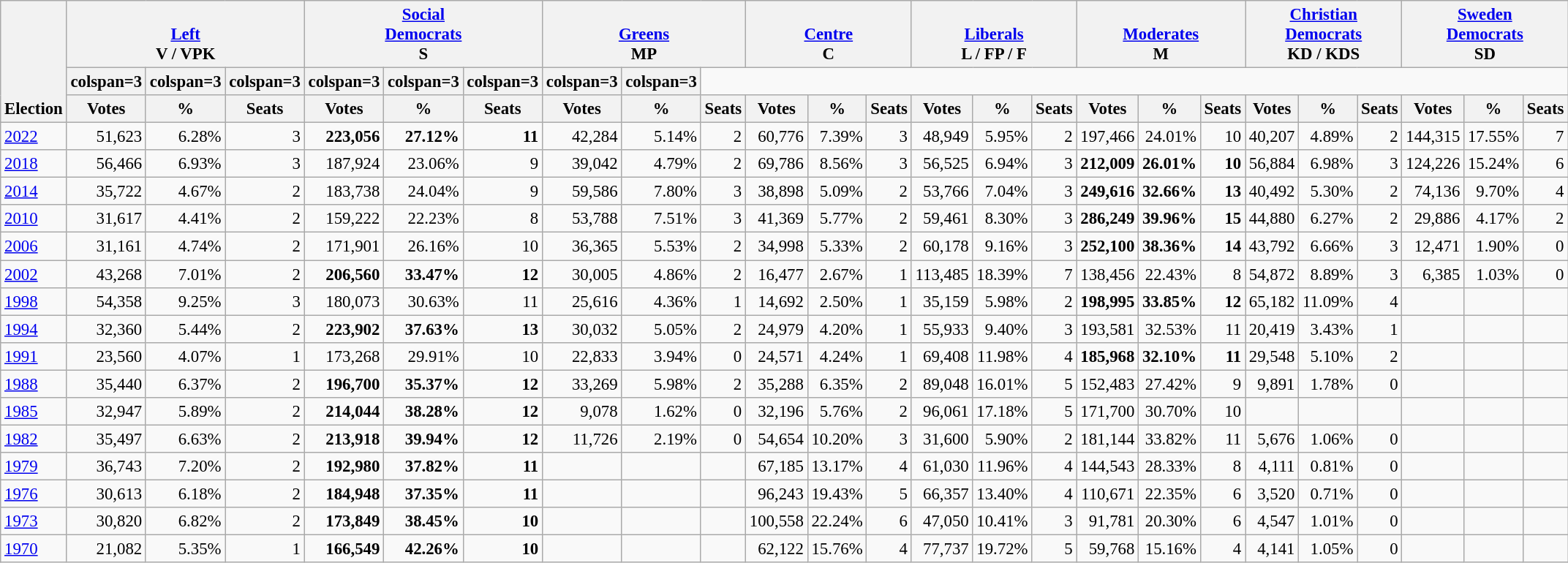<table class="wikitable" border="1" style="font-size:95%; text-align:right;">
<tr>
<th style="text-align:left;" valign=bottom rowspan=3>Election</th>
<th valign=bottom colspan=3><a href='#'>Left</a><br>V / VPK</th>
<th valign=bottom colspan=3><a href='#'>Social<br>Democrats</a><br>S</th>
<th valign=bottom colspan=3><a href='#'>Greens</a><br>MP</th>
<th valign=bottom colspan=3><a href='#'>Centre</a><br>C</th>
<th valign=bottom colspan=3><a href='#'>Liberals</a><br>L / FP / F</th>
<th valign=bottom colspan=3><a href='#'>Moderates</a><br>M</th>
<th valign=bottom colspan=3><a href='#'>Christian<br>Democrats</a><br>KD / KDS</th>
<th valign=bottom colspan=3><a href='#'>Sweden<br>Democrats</a><br>SD</th>
</tr>
<tr>
<th>colspan=3 </th>
<th>colspan=3 </th>
<th>colspan=3 </th>
<th>colspan=3 </th>
<th>colspan=3 </th>
<th>colspan=3 </th>
<th>colspan=3 </th>
<th>colspan=3 </th>
</tr>
<tr>
<th>Votes</th>
<th>%</th>
<th>Seats</th>
<th>Votes</th>
<th>%</th>
<th>Seats</th>
<th>Votes</th>
<th>%</th>
<th>Seats</th>
<th>Votes</th>
<th>%</th>
<th>Seats</th>
<th>Votes</th>
<th>%</th>
<th>Seats</th>
<th>Votes</th>
<th>%</th>
<th>Seats</th>
<th>Votes</th>
<th>%</th>
<th>Seats</th>
<th>Votes</th>
<th>%</th>
<th>Seats</th>
</tr>
<tr>
<td align=left><a href='#'>2022</a></td>
<td>51,623</td>
<td>6.28%</td>
<td>3</td>
<td><strong>223,056</strong></td>
<td><strong>27.12%</strong></td>
<td><strong>11</strong></td>
<td>42,284</td>
<td>5.14%</td>
<td>2</td>
<td>60,776</td>
<td>7.39%</td>
<td>3</td>
<td>48,949</td>
<td>5.95%</td>
<td>2</td>
<td>197,466</td>
<td>24.01%</td>
<td>10</td>
<td>40,207</td>
<td>4.89%</td>
<td>2</td>
<td>144,315</td>
<td>17.55%</td>
<td>7</td>
</tr>
<tr>
<td align=left><a href='#'>2018</a></td>
<td>56,466</td>
<td>6.93%</td>
<td>3</td>
<td>187,924</td>
<td>23.06%</td>
<td>9</td>
<td>39,042</td>
<td>4.79%</td>
<td>2</td>
<td>69,786</td>
<td>8.56%</td>
<td>3</td>
<td>56,525</td>
<td>6.94%</td>
<td>3</td>
<td><strong>212,009</strong></td>
<td><strong>26.01%</strong></td>
<td><strong>10</strong></td>
<td>56,884</td>
<td>6.98%</td>
<td>3</td>
<td>124,226</td>
<td>15.24%</td>
<td>6</td>
</tr>
<tr>
<td align=left><a href='#'>2014</a></td>
<td>35,722</td>
<td>4.67%</td>
<td>2</td>
<td>183,738</td>
<td>24.04%</td>
<td>9</td>
<td>59,586</td>
<td>7.80%</td>
<td>3</td>
<td>38,898</td>
<td>5.09%</td>
<td>2</td>
<td>53,766</td>
<td>7.04%</td>
<td>3</td>
<td><strong>249,616</strong></td>
<td><strong>32.66%</strong></td>
<td><strong>13</strong></td>
<td>40,492</td>
<td>5.30%</td>
<td>2</td>
<td>74,136</td>
<td>9.70%</td>
<td>4</td>
</tr>
<tr>
<td align=left><a href='#'>2010</a></td>
<td>31,617</td>
<td>4.41%</td>
<td>2</td>
<td>159,222</td>
<td>22.23%</td>
<td>8</td>
<td>53,788</td>
<td>7.51%</td>
<td>3</td>
<td>41,369</td>
<td>5.77%</td>
<td>2</td>
<td>59,461</td>
<td>8.30%</td>
<td>3</td>
<td><strong>286,249</strong></td>
<td><strong>39.96%</strong></td>
<td><strong>15</strong></td>
<td>44,880</td>
<td>6.27%</td>
<td>2</td>
<td>29,886</td>
<td>4.17%</td>
<td>2</td>
</tr>
<tr>
<td align=left><a href='#'>2006</a></td>
<td>31,161</td>
<td>4.74%</td>
<td>2</td>
<td>171,901</td>
<td>26.16%</td>
<td>10</td>
<td>36,365</td>
<td>5.53%</td>
<td>2</td>
<td>34,998</td>
<td>5.33%</td>
<td>2</td>
<td>60,178</td>
<td>9.16%</td>
<td>3</td>
<td><strong>252,100</strong></td>
<td><strong>38.36%</strong></td>
<td><strong>14</strong></td>
<td>43,792</td>
<td>6.66%</td>
<td>3</td>
<td>12,471</td>
<td>1.90%</td>
<td>0</td>
</tr>
<tr>
<td align=left><a href='#'>2002</a></td>
<td>43,268</td>
<td>7.01%</td>
<td>2</td>
<td><strong>206,560</strong></td>
<td><strong>33.47%</strong></td>
<td><strong>12</strong></td>
<td>30,005</td>
<td>4.86%</td>
<td>2</td>
<td>16,477</td>
<td>2.67%</td>
<td>1</td>
<td>113,485</td>
<td>18.39%</td>
<td>7</td>
<td>138,456</td>
<td>22.43%</td>
<td>8</td>
<td>54,872</td>
<td>8.89%</td>
<td>3</td>
<td>6,385</td>
<td>1.03%</td>
<td>0</td>
</tr>
<tr>
<td align=left><a href='#'>1998</a></td>
<td>54,358</td>
<td>9.25%</td>
<td>3</td>
<td>180,073</td>
<td>30.63%</td>
<td>11</td>
<td>25,616</td>
<td>4.36%</td>
<td>1</td>
<td>14,692</td>
<td>2.50%</td>
<td>1</td>
<td>35,159</td>
<td>5.98%</td>
<td>2</td>
<td><strong>198,995</strong></td>
<td><strong>33.85%</strong></td>
<td><strong>12</strong></td>
<td>65,182</td>
<td>11.09%</td>
<td>4</td>
<td></td>
<td></td>
<td></td>
</tr>
<tr>
<td align=left><a href='#'>1994</a></td>
<td>32,360</td>
<td>5.44%</td>
<td>2</td>
<td><strong>223,902</strong></td>
<td><strong>37.63%</strong></td>
<td><strong>13</strong></td>
<td>30,032</td>
<td>5.05%</td>
<td>2</td>
<td>24,979</td>
<td>4.20%</td>
<td>1</td>
<td>55,933</td>
<td>9.40%</td>
<td>3</td>
<td>193,581</td>
<td>32.53%</td>
<td>11</td>
<td>20,419</td>
<td>3.43%</td>
<td>1</td>
<td></td>
<td></td>
<td></td>
</tr>
<tr>
<td align=left><a href='#'>1991</a></td>
<td>23,560</td>
<td>4.07%</td>
<td>1</td>
<td>173,268</td>
<td>29.91%</td>
<td>10</td>
<td>22,833</td>
<td>3.94%</td>
<td>0</td>
<td>24,571</td>
<td>4.24%</td>
<td>1</td>
<td>69,408</td>
<td>11.98%</td>
<td>4</td>
<td><strong>185,968</strong></td>
<td><strong>32.10%</strong></td>
<td><strong>11</strong></td>
<td>29,548</td>
<td>5.10%</td>
<td>2</td>
<td></td>
<td></td>
<td></td>
</tr>
<tr>
<td align=left><a href='#'>1988</a></td>
<td>35,440</td>
<td>6.37%</td>
<td>2</td>
<td><strong>196,700</strong></td>
<td><strong>35.37%</strong></td>
<td><strong>12</strong></td>
<td>33,269</td>
<td>5.98%</td>
<td>2</td>
<td>35,288</td>
<td>6.35%</td>
<td>2</td>
<td>89,048</td>
<td>16.01%</td>
<td>5</td>
<td>152,483</td>
<td>27.42%</td>
<td>9</td>
<td>9,891</td>
<td>1.78%</td>
<td>0</td>
<td></td>
<td></td>
<td></td>
</tr>
<tr>
<td align=left><a href='#'>1985</a></td>
<td>32,947</td>
<td>5.89%</td>
<td>2</td>
<td><strong>214,044</strong></td>
<td><strong>38.28%</strong></td>
<td><strong>12</strong></td>
<td>9,078</td>
<td>1.62%</td>
<td>0</td>
<td>32,196</td>
<td>5.76%</td>
<td>2</td>
<td>96,061</td>
<td>17.18%</td>
<td>5</td>
<td>171,700</td>
<td>30.70%</td>
<td>10</td>
<td></td>
<td></td>
<td></td>
<td></td>
<td></td>
<td></td>
</tr>
<tr>
<td align=left><a href='#'>1982</a></td>
<td>35,497</td>
<td>6.63%</td>
<td>2</td>
<td><strong>213,918</strong></td>
<td><strong>39.94%</strong></td>
<td><strong>12</strong></td>
<td>11,726</td>
<td>2.19%</td>
<td>0</td>
<td>54,654</td>
<td>10.20%</td>
<td>3</td>
<td>31,600</td>
<td>5.90%</td>
<td>2</td>
<td>181,144</td>
<td>33.82%</td>
<td>11</td>
<td>5,676</td>
<td>1.06%</td>
<td>0</td>
<td></td>
<td></td>
<td></td>
</tr>
<tr>
<td align=left><a href='#'>1979</a></td>
<td>36,743</td>
<td>7.20%</td>
<td>2</td>
<td><strong>192,980</strong></td>
<td><strong>37.82%</strong></td>
<td><strong>11</strong></td>
<td></td>
<td></td>
<td></td>
<td>67,185</td>
<td>13.17%</td>
<td>4</td>
<td>61,030</td>
<td>11.96%</td>
<td>4</td>
<td>144,543</td>
<td>28.33%</td>
<td>8</td>
<td>4,111</td>
<td>0.81%</td>
<td>0</td>
<td></td>
<td></td>
<td></td>
</tr>
<tr>
<td align=left><a href='#'>1976</a></td>
<td>30,613</td>
<td>6.18%</td>
<td>2</td>
<td><strong>184,948</strong></td>
<td><strong>37.35%</strong></td>
<td><strong>11</strong></td>
<td></td>
<td></td>
<td></td>
<td>96,243</td>
<td>19.43%</td>
<td>5</td>
<td>66,357</td>
<td>13.40%</td>
<td>4</td>
<td>110,671</td>
<td>22.35%</td>
<td>6</td>
<td>3,520</td>
<td>0.71%</td>
<td>0</td>
<td></td>
<td></td>
<td></td>
</tr>
<tr>
<td align=left><a href='#'>1973</a></td>
<td>30,820</td>
<td>6.82%</td>
<td>2</td>
<td><strong>173,849</strong></td>
<td><strong>38.45%</strong></td>
<td><strong>10</strong></td>
<td></td>
<td></td>
<td></td>
<td>100,558</td>
<td>22.24%</td>
<td>6</td>
<td>47,050</td>
<td>10.41%</td>
<td>3</td>
<td>91,781</td>
<td>20.30%</td>
<td>6</td>
<td>4,547</td>
<td>1.01%</td>
<td>0</td>
<td></td>
<td></td>
<td></td>
</tr>
<tr>
<td align=left><a href='#'>1970</a></td>
<td>21,082</td>
<td>5.35%</td>
<td>1</td>
<td><strong>166,549</strong></td>
<td><strong>42.26%</strong></td>
<td><strong>10</strong></td>
<td></td>
<td></td>
<td></td>
<td>62,122</td>
<td>15.76%</td>
<td>4</td>
<td>77,737</td>
<td>19.72%</td>
<td>5</td>
<td>59,768</td>
<td>15.16%</td>
<td>4</td>
<td>4,141</td>
<td>1.05%</td>
<td>0</td>
<td></td>
<td></td>
<td></td>
</tr>
</table>
